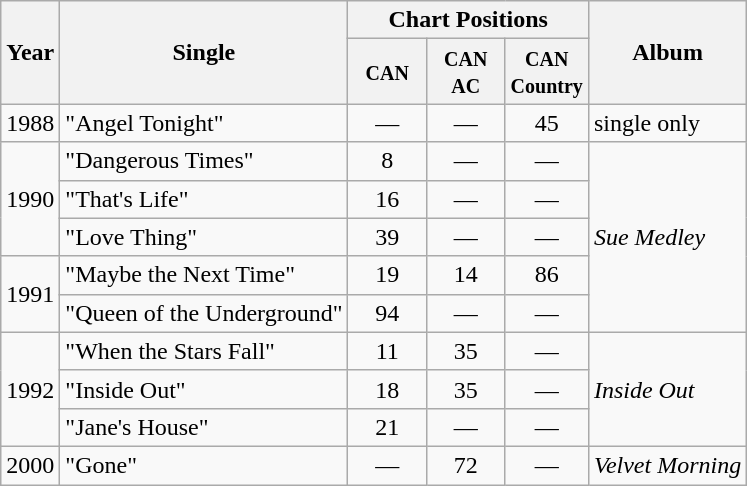<table class="wikitable">
<tr>
<th rowspan="2">Year</th>
<th rowspan="2">Single</th>
<th colspan="3">Chart Positions</th>
<th rowspan="2">Album</th>
</tr>
<tr>
<th width="45"><small>CAN</small></th>
<th width="45"><small>CAN AC</small></th>
<th width="45"><small>CAN Country</small></th>
</tr>
<tr>
<td>1988</td>
<td>"Angel Tonight"</td>
<td align="center">—</td>
<td align="center">—</td>
<td align="center">45</td>
<td>single only</td>
</tr>
<tr>
<td rowspan="3">1990</td>
<td>"Dangerous Times"</td>
<td align="center">8</td>
<td align="center">—</td>
<td align="center">—</td>
<td rowspan="5"><em>Sue Medley</em></td>
</tr>
<tr>
<td>"That's Life"</td>
<td align="center">16</td>
<td align="center">—</td>
<td align="center">—</td>
</tr>
<tr>
<td>"Love Thing"</td>
<td align="center">39</td>
<td align="center">—</td>
<td align="center">—</td>
</tr>
<tr>
<td rowspan="2">1991</td>
<td>"Maybe the Next Time"</td>
<td align="center">19</td>
<td align="center">14</td>
<td align="center">86</td>
</tr>
<tr>
<td>"Queen of the Underground"</td>
<td align="center">94</td>
<td align="center">—</td>
<td align="center">—</td>
</tr>
<tr>
<td rowspan="3">1992</td>
<td>"When the Stars Fall"</td>
<td align="center">11</td>
<td align="center">35</td>
<td align="center">—</td>
<td rowspan="3"><em>Inside Out</em></td>
</tr>
<tr>
<td>"Inside Out"</td>
<td align="center">18</td>
<td align="center">35</td>
<td align="center">—</td>
</tr>
<tr>
<td>"Jane's House"</td>
<td align="center">21</td>
<td align="center">—</td>
<td align="center">—</td>
</tr>
<tr>
<td>2000</td>
<td>"Gone"</td>
<td align="center">—</td>
<td align="center">72</td>
<td align="center">—</td>
<td><em>Velvet Morning</em></td>
</tr>
</table>
